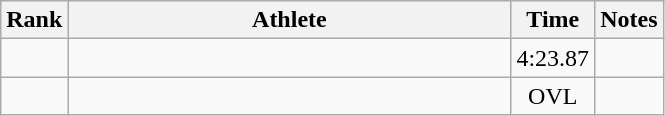<table class="wikitable" style="text-align:center">
<tr>
<th>Rank</th>
<th Style="width:18em">Athlete</th>
<th>Time</th>
<th>Notes</th>
</tr>
<tr>
<td></td>
<td style="text-align:left"><br></td>
<td>4:23.87</td>
<td></td>
</tr>
<tr>
<td></td>
<td style="text-align:left"><br></td>
<td>OVL</td>
<td></td>
</tr>
</table>
